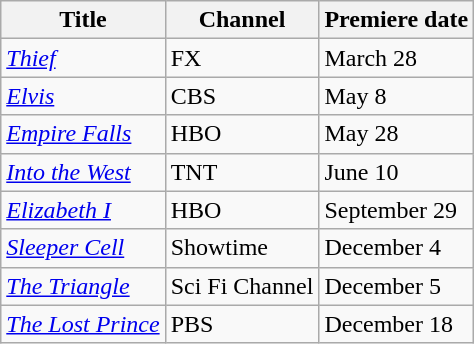<table class="wikitable sortable">
<tr>
<th>Title</th>
<th>Channel</th>
<th>Premiere date</th>
</tr>
<tr>
<td><em><a href='#'>Thief</a></em></td>
<td>FX</td>
<td>March 28</td>
</tr>
<tr>
<td><em><a href='#'>Elvis</a></em></td>
<td>CBS</td>
<td>May 8</td>
</tr>
<tr>
<td><em><a href='#'>Empire Falls</a></em></td>
<td>HBO</td>
<td>May 28</td>
</tr>
<tr>
<td><em><a href='#'>Into the West</a></em></td>
<td>TNT</td>
<td>June 10</td>
</tr>
<tr>
<td><em><a href='#'>Elizabeth I</a></em></td>
<td>HBO</td>
<td>September 29</td>
</tr>
<tr>
<td><em><a href='#'>Sleeper Cell</a></em></td>
<td>Showtime</td>
<td>December 4</td>
</tr>
<tr>
<td><em><a href='#'>The Triangle</a></em></td>
<td>Sci Fi Channel</td>
<td>December 5</td>
</tr>
<tr>
<td><em><a href='#'>The Lost Prince</a></em></td>
<td>PBS</td>
<td>December 18</td>
</tr>
</table>
